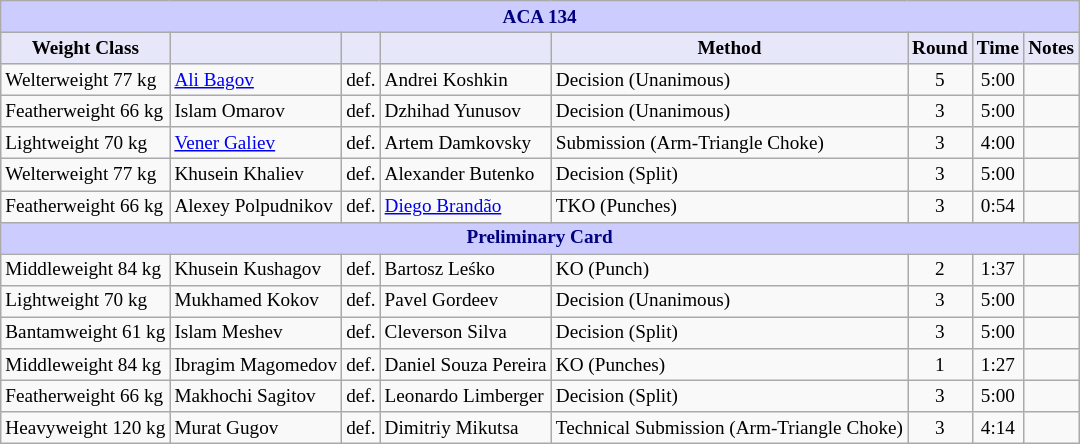<table class="wikitable" style="font-size: 80%;">
<tr>
<th colspan="8" style="background-color: #ccf; color: #000080; text-align: center;"><strong>ACA 134</strong></th>
</tr>
<tr>
<th colspan="1" style="background-color: #E6E8FA; color: #000000; text-align: center;">Weight Class</th>
<th colspan="1" style="background-color: #E6E8FA; color: #000000; text-align: center;"></th>
<th colspan="1" style="background-color: #E6E8FA; color: #000000; text-align: center;"></th>
<th colspan="1" style="background-color: #E6E8FA; color: #000000; text-align: center;"></th>
<th colspan="1" style="background-color: #E6E8FA; color: #000000; text-align: center;">Method</th>
<th colspan="1" style="background-color: #E6E8FA; color: #000000; text-align: center;">Round</th>
<th colspan="1" style="background-color: #E6E8FA; color: #000000; text-align: center;">Time</th>
<th colspan="1" style="background-color: #E6E8FA; color: #000000; text-align: center;">Notes</th>
</tr>
<tr>
<td>Welterweight 77 kg</td>
<td> <a href='#'>Ali Bagov</a></td>
<td>def.</td>
<td> Andrei Koshkin</td>
<td>Decision (Unanimous)</td>
<td align=center>5</td>
<td align=center>5:00</td>
<td></td>
</tr>
<tr>
<td>Featherweight 66 kg</td>
<td> Islam Omarov</td>
<td>def.</td>
<td> Dzhihad Yunusov</td>
<td>Decision (Unanimous)</td>
<td align=center>3</td>
<td align=center>5:00</td>
<td></td>
</tr>
<tr>
<td>Lightweight 70 kg</td>
<td> <a href='#'>Vener Galiev</a></td>
<td>def.</td>
<td> Artem Damkovsky</td>
<td>Submission (Arm-Triangle Choke)</td>
<td align=center>3</td>
<td align=center>4:00</td>
<td></td>
</tr>
<tr>
<td>Welterweight 77 kg</td>
<td> Khusein Khaliev</td>
<td>def.</td>
<td> Alexander Butenko</td>
<td>Decision (Split)</td>
<td align=center>3</td>
<td align=center>5:00</td>
<td></td>
</tr>
<tr>
<td>Featherweight 66 kg</td>
<td> Alexey Polpudnikov</td>
<td>def.</td>
<td> <a href='#'>Diego Brandão</a></td>
<td>TKO (Punches)</td>
<td align=center>3</td>
<td align=center>0:54</td>
<td></td>
</tr>
<tr>
<th colspan="8" style="background-color: #ccf; color: #000080; text-align: center;"><strong>Preliminary Card</strong></th>
</tr>
<tr>
<td>Middleweight 84 kg</td>
<td> Khusein Kushagov</td>
<td>def.</td>
<td> Bartosz Leśko</td>
<td>KO (Punch)</td>
<td align=center>2</td>
<td align=center>1:37</td>
<td></td>
</tr>
<tr>
<td>Lightweight 70 kg</td>
<td> Mukhamed Kokov</td>
<td>def.</td>
<td> Pavel Gordeev</td>
<td>Decision (Unanimous)</td>
<td align=center>3</td>
<td align=center>5:00</td>
<td></td>
</tr>
<tr>
<td>Bantamweight 61 kg</td>
<td> Islam Meshev</td>
<td>def.</td>
<td> Cleverson Silva</td>
<td>Decision (Split)</td>
<td align=center>3</td>
<td align=center>5:00</td>
<td></td>
</tr>
<tr>
<td>Middleweight 84 kg</td>
<td> Ibragim Magomedov</td>
<td>def.</td>
<td> Daniel Souza Pereira</td>
<td>KO (Punches)</td>
<td align=center>1</td>
<td align=center>1:27</td>
<td></td>
</tr>
<tr>
<td>Featherweight 66 kg</td>
<td> Makhochi Sagitov</td>
<td>def.</td>
<td> Leonardo Limberger</td>
<td>Decision (Split)</td>
<td align=center>3</td>
<td align=center>5:00</td>
<td></td>
</tr>
<tr>
<td>Heavyweight 120 kg</td>
<td> Murat Gugov</td>
<td>def.</td>
<td> Dimitriy Mikutsa</td>
<td>Technical Submission (Arm-Triangle Choke)</td>
<td align=center>3</td>
<td align=center>4:14</td>
<td></td>
</tr>
</table>
